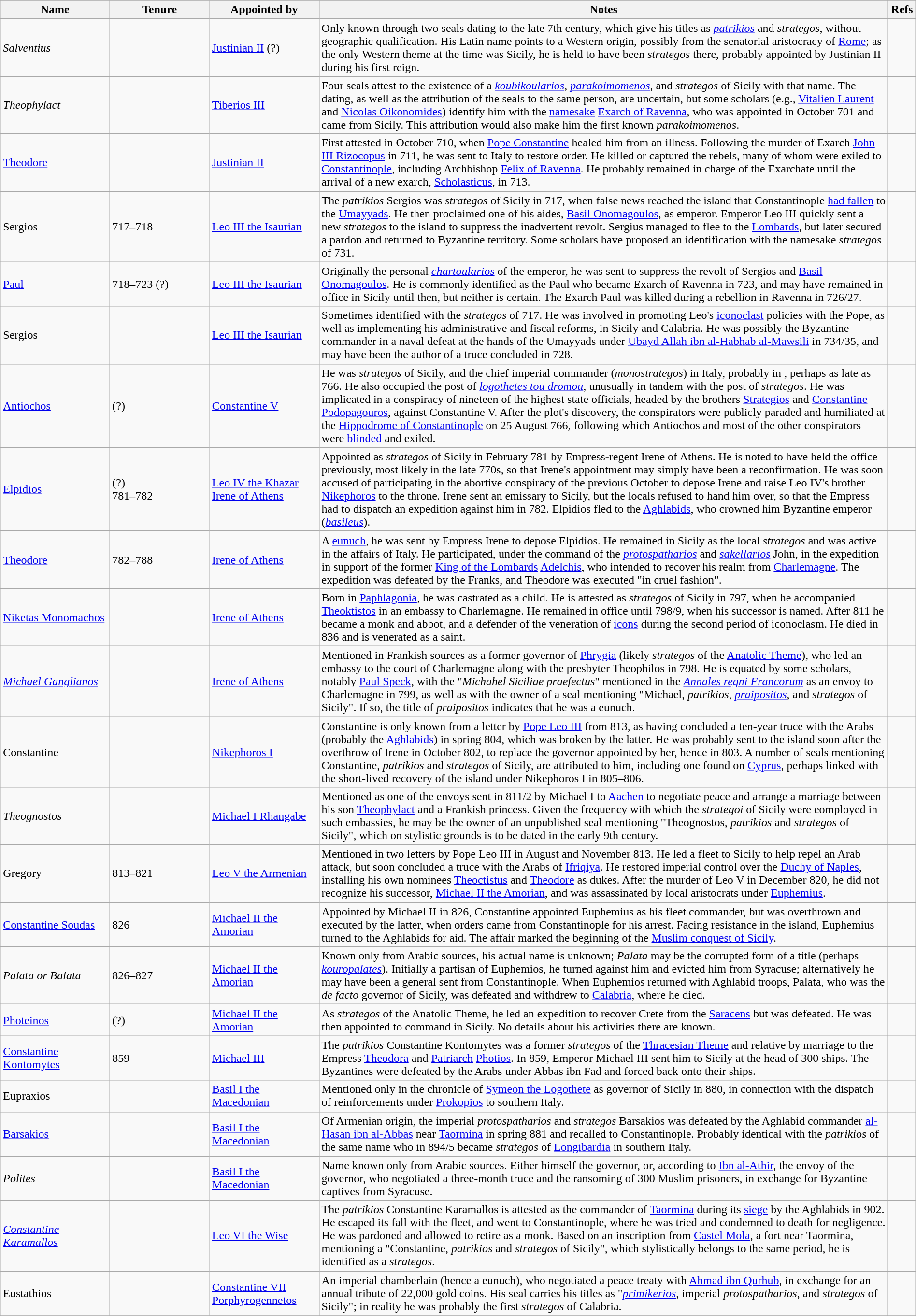<table class="wikitable"  width="100%">
<tr bgcolor="#FFDEAD">
</tr>
<tr>
<th width="12%">Name</th>
<th width="11%">Tenure</th>
<th width="12%">Appointed by</th>
<th width="63%">Notes</th>
<th width="2%">Refs</th>
</tr>
<tr>
<td><em>Salventius</em></td>
<td></td>
<td><a href='#'>Justinian II</a> (?)</td>
<td>Only known through two seals dating to the late 7th century, which give his titles as <em><a href='#'>patrikios</a></em> and <em>strategos</em>, without geographic qualification. His Latin name points to a Western origin, possibly from the senatorial aristocracy of <a href='#'>Rome</a>; as the only Western theme at the time was Sicily, he is held to have been <em>strategos</em> there, probably appointed by Justinian II during his first reign.</td>
<td></td>
</tr>
<tr>
<td><em>Theophylact</em></td>
<td></td>
<td><a href='#'>Tiberios III</a></td>
<td>Four seals attest to the existence of a <em><a href='#'>koubikoularios</a></em>, <em><a href='#'>parakoimomenos</a></em>, and <em>strategos</em> of Sicily with that name. The dating, as well as the attribution of the seals to the same person, are uncertain, but some scholars (e.g., <a href='#'>Vitalien Laurent</a> and <a href='#'>Nicolas Oikonomides</a>) identify him with the <a href='#'>namesake</a> <a href='#'>Exarch of Ravenna</a>, who was appointed in October 701 and came from Sicily. This attribution would also make him the first known <em>parakoimomenos</em>.</td>
<td></td>
</tr>
<tr>
<td><a href='#'>Theodore</a></td>
<td></td>
<td><a href='#'>Justinian II</a></td>
<td>First attested in October 710, when <a href='#'>Pope Constantine</a> healed him from an illness. Following the murder of Exarch <a href='#'>John III Rizocopus</a> in 711, he was sent to Italy to restore order. He killed or captured the rebels, many of whom were exiled to <a href='#'>Constantinople</a>, including Archbishop <a href='#'>Felix of Ravenna</a>. He probably remained in charge of the Exarchate until the arrival of a new exarch, <a href='#'>Scholasticus</a>, in 713.</td>
<td></td>
</tr>
<tr>
<td>Sergios</td>
<td>717–718</td>
<td><a href='#'>Leo III the Isaurian</a></td>
<td>The <em>patrikios</em> Sergios was <em>strategos</em> of Sicily in 717, when false news reached the island that Constantinople <a href='#'>had fallen</a> to the <a href='#'>Umayyads</a>. He then proclaimed one of his aides, <a href='#'>Basil Onomagoulos</a>, as emperor. Emperor Leo III quickly sent a new <em>strategos</em> to the island to suppress the inadvertent revolt. Sergius managed to flee to the <a href='#'>Lombards</a>, but later secured a pardon and returned to Byzantine territory. Some scholars have proposed an identification with the namesake <em>strategos</em> of 731.</td>
<td></td>
</tr>
<tr>
<td><a href='#'>Paul</a></td>
<td>718–723 (?)</td>
<td><a href='#'>Leo III the Isaurian</a></td>
<td>Originally the personal <em><a href='#'>chartoularios</a></em> of the emperor, he was sent to suppress the revolt of Sergios and <a href='#'>Basil Onomagoulos</a>. He is commonly identified as the Paul who became Exarch of Ravenna in 723, and may have remained in office in Sicily until then, but neither is certain. The Exarch Paul was killed during a rebellion in Ravenna in 726/27.</td>
<td></td>
</tr>
<tr>
<td>Sergios</td>
<td></td>
<td><a href='#'>Leo III the Isaurian</a></td>
<td>Sometimes identified with the <em>strategos</em> of 717. He was involved in promoting Leo's <a href='#'>iconoclast</a> policies with the Pope, as well as implementing his administrative and fiscal reforms, in Sicily and Calabria. He was possibly the Byzantine commander in a naval defeat at the hands of the Umayyads under <a href='#'>Ubayd Allah ibn al-Habhab al-Mawsili</a> in 734/35, and may have been the author of a truce concluded in 728.</td>
<td></td>
</tr>
<tr>
<td><a href='#'>Antiochos</a></td>
<td> (?)</td>
<td><a href='#'>Constantine V</a></td>
<td>He was <em>strategos</em> of Sicily, and the chief imperial commander (<em>monostrategos</em>) in Italy, probably in , perhaps as late as 766. He also occupied the post of <em><a href='#'>logothetes tou dromou</a></em>, unusually in tandem with the post of <em>strategos</em>. He was implicated in a conspiracy of nineteen of the highest state officials, headed by the brothers <a href='#'>Strategios</a> and <a href='#'>Constantine Podopagouros</a>, against Constantine V. After the plot's discovery, the conspirators were publicly paraded and humiliated at the <a href='#'>Hippodrome of Constantinople</a> on 25 August 766, following which Antiochos and most of the other conspirators were <a href='#'>blinded</a> and exiled.</td>
<td></td>
</tr>
<tr>
<td><a href='#'>Elpidios</a></td>
<td> (?)<br>781–782</td>
<td><a href='#'>Leo IV the Khazar</a><br><a href='#'>Irene of Athens</a></td>
<td>Appointed as <em>strategos</em> of Sicily in February 781 by Empress-regent Irene of Athens. He is noted to have held the office previously, most likely in the late 770s, so that Irene's appointment may simply have been a reconfirmation. He was soon accused of participating in the abortive conspiracy of the previous October to depose Irene and raise Leo IV's brother <a href='#'>Nikephoros</a> to the throne. Irene sent an emissary to Sicily, but the locals refused to hand him over, so that the Empress had to dispatch an expedition against him in 782. Elpidios fled to the <a href='#'>Aghlabids</a>, who crowned him Byzantine emperor (<em><a href='#'>basileus</a></em>).</td>
<td></td>
</tr>
<tr>
<td><a href='#'>Theodore</a></td>
<td>782–788</td>
<td><a href='#'>Irene of Athens</a></td>
<td>A <a href='#'>eunuch</a>, he was sent by Empress Irene to depose Elpidios. He remained in Sicily as the local <em>strategos</em> and was active in the affairs of Italy. He participated, under the command of the <em><a href='#'>protospatharios</a></em> and <em><a href='#'>sakellarios</a></em> John, in the expedition in support of the former <a href='#'>King of the Lombards</a> <a href='#'>Adelchis</a>, who intended to recover his realm from <a href='#'>Charlemagne</a>. The expedition was defeated by the Franks, and Theodore was executed "in cruel fashion".</td>
<td></td>
</tr>
<tr>
<td><a href='#'>Niketas Monomachos</a></td>
<td></td>
<td><a href='#'>Irene of Athens</a></td>
<td>Born in <a href='#'>Paphlagonia</a>, he was castrated as a child. He is attested as <em>strategos</em> of Sicily in 797, when he accompanied <a href='#'>Theoktistos</a> in an embassy to Charlemagne. He remained in office until 798/9, when his successor is named. After 811 he became a monk and abbot, and a defender of the veneration of <a href='#'>icons</a> during the second period of iconoclasm. He died in 836 and is venerated as a saint.</td>
<td></td>
</tr>
<tr>
<td><em><a href='#'>Michael Ganglianos</a></em></td>
<td></td>
<td><a href='#'>Irene of Athens</a></td>
<td>Mentioned in Frankish sources as a former governor of <a href='#'>Phrygia</a> (likely <em>strategos</em> of the <a href='#'>Anatolic Theme</a>), who led an embassy to the court of Charlemagne along with the presbyter Theophilos in 798. He is equated by some scholars, notably <a href='#'>Paul Speck</a>, with the "<em>Michahel Siciliae praefectus</em>" mentioned in the <em><a href='#'>Annales regni Francorum</a></em> as an envoy to Charlemagne in 799, as well as with the owner of a seal mentioning "Michael, <em>patrikios</em>, <em><a href='#'>praipositos</a></em>, and <em>strategos</em> of Sicily". If so, the title of <em>praipositos</em> indicates that he was a eunuch.</td>
<td></td>
</tr>
<tr>
<td>Constantine</td>
<td></td>
<td><a href='#'>Nikephoros I</a></td>
<td>Constantine is only known from a letter by <a href='#'>Pope Leo III</a> from 813, as having concluded a ten-year truce with the Arabs (probably the <a href='#'>Aghlabids</a>) in spring 804, which was broken by the latter. He was probably sent to the island soon after the overthrow of Irene in October 802, to replace the governor appointed by her, hence in 803. A number of seals mentioning Constantine, <em>patrikios</em> and <em>strategos</em> of Sicily, are attributed to him, including one found on <a href='#'>Cyprus</a>, perhaps linked with the short-lived recovery of the island under Nikephoros I in 805–806.</td>
<td></td>
</tr>
<tr>
<td><em>Theognostos</em></td>
<td></td>
<td><a href='#'>Michael I Rhangabe</a></td>
<td>Mentioned as one of the envoys sent in 811/2 by Michael I to <a href='#'>Aachen</a> to negotiate peace and arrange a marriage between his son <a href='#'>Theophylact</a> and a Frankish princess. Given the frequency with which the <em>strategoi</em> of Sicily were eomployed in such embassies, he may be the owner of an unpublished seal mentioning "Theognostos, <em>patrikios</em> and <em>strategos</em> of Sicily", which on stylistic grounds is to be dated in the early 9th century.</td>
<td></td>
</tr>
<tr>
<td>Gregory</td>
<td>813–821</td>
<td><a href='#'>Leo V the Armenian</a></td>
<td>Mentioned in two letters by Pope Leo III in August and November 813. He led a fleet to Sicily to help repel an Arab attack, but soon concluded a truce with the Arabs of <a href='#'>Ifriqiya</a>. He restored imperial control over the <a href='#'>Duchy of Naples</a>, installing his own nominees <a href='#'>Theoctistus</a> and <a href='#'>Theodore</a> as dukes. After the murder of Leo V in December 820, he did not recognize his successor, <a href='#'>Michael II the Amorian</a>, and was assassinated by local aristocrats under <a href='#'>Euphemius</a>.</td>
<td></td>
</tr>
<tr>
<td><a href='#'>Constantine Soudas</a></td>
<td>826</td>
<td><a href='#'>Michael II the Amorian</a></td>
<td>Appointed by Michael II in 826, Constantine appointed Euphemius as his fleet commander, but was overthrown and executed by the latter, when orders came from Constantinople for his arrest. Facing resistance in the island, Euphemius turned to the Aghlabids for aid. The affair marked the beginning of the <a href='#'>Muslim conquest of Sicily</a>.</td>
<td></td>
</tr>
<tr>
<td><em>Palata or Balata</em></td>
<td>826–827</td>
<td><a href='#'>Michael II the Amorian</a></td>
<td>Known only from Arabic sources, his actual name is unknown; <em>Palata</em> may be the corrupted form of a title (perhaps <em><a href='#'>kouropalates</a></em>). Initially a partisan of Euphemios, he turned against him and evicted him from Syracuse; alternatively he may have been a general sent from Constantinople. When Euphemios returned with Aghlabid troops, Palata, who was the <em>de facto</em> governor of Sicily, was defeated and withdrew to <a href='#'>Calabria</a>, where he died.</td>
<td></td>
</tr>
<tr>
<td><a href='#'>Photeinos</a></td>
<td> (?)</td>
<td><a href='#'>Michael II the Amorian</a></td>
<td>As <em>strategos</em> of the Anatolic Theme, he led an expedition to recover Crete from the <a href='#'>Saracens</a> but was defeated. He was then appointed to command in Sicily. No details about his activities there are known.</td>
<td></td>
</tr>
<tr>
<td><a href='#'>Constantine Kontomytes</a></td>
<td>859</td>
<td><a href='#'>Michael III</a></td>
<td>The <em>patrikios</em> Constantine Kontomytes was a former <em>strategos</em> of the <a href='#'>Thracesian Theme</a> and relative by marriage to the Empress <a href='#'>Theodora</a> and <a href='#'>Patriarch</a> <a href='#'>Photios</a>. In 859, Emperor Michael III sent him to Sicily at the head of 300 ships. The Byzantines were defeated by the Arabs under Abbas ibn Fad and forced back onto their ships.</td>
<td></td>
</tr>
<tr>
<td>Eupraxios</td>
<td></td>
<td><a href='#'>Basil I the Macedonian</a></td>
<td>Mentioned only in the chronicle of <a href='#'>Symeon the Logothete</a> as governor of Sicily in 880, in connection with the dispatch of reinforcements under <a href='#'>Prokopios</a> to southern Italy.</td>
<td></td>
</tr>
<tr>
<td><a href='#'>Barsakios</a></td>
<td></td>
<td><a href='#'>Basil I the Macedonian</a></td>
<td>Of Armenian origin, the imperial <em>protospatharios</em> and <em>strategos</em> Barsakios was defeated by the Aghlabid commander <a href='#'>al-Hasan ibn  al-Abbas</a> near <a href='#'>Taormina</a> in spring 881 and recalled to Constantinople. Probably identical with the <em>patrikios</em> of the same name who in 894/5 became <em>strategos</em> of <a href='#'>Longibardia</a> in southern Italy.</td>
<td></td>
</tr>
<tr>
<td><em>Polites</em></td>
<td></td>
<td><a href='#'>Basil I the Macedonian</a></td>
<td>Name known only from Arabic sources. Either himself the governor, or, according to <a href='#'>Ibn al-Athir</a>, the envoy of the governor, who negotiated a three-month truce and the ransoming of 300 Muslim prisoners, in exchange for Byzantine captives from Syracuse.</td>
<td></td>
</tr>
<tr>
<td><em><a href='#'>Constantine Karamallos</a></em></td>
<td></td>
<td><a href='#'>Leo VI the Wise</a></td>
<td>The <em>patrikios</em> Constantine Karamallos is attested as the commander of <a href='#'>Taormina</a> during its <a href='#'>siege</a> by the Aghlabids in 902. He escaped its fall with the fleet, and went to Constantinople, where he was tried and condemned to death for negligence. He was pardoned and allowed to retire as a monk. Based on an inscription from <a href='#'>Castel Mola</a>, a fort near Taormina, mentioning a "Constantine, <em>patrikios</em> and <em>strategos</em> of Sicily", which stylistically belongs to the same period, he is identified as a <em>strategos</em>.</td>
<td></td>
</tr>
<tr>
<td>Eustathios</td>
<td></td>
<td><a href='#'>Constantine VII Porphyrogennetos</a></td>
<td>An imperial chamberlain (hence a eunuch), who negotiated a peace treaty with <a href='#'>Ahmad ibn Qurhub</a>, in exchange for an annual tribute of 22,000 gold coins. His seal carries his titles as "<em><a href='#'>primikerios</a></em>, imperial <em>protospatharios</em>, and <em>strategos</em> of Sicily"; in reality he was probably the first <em>strategos</em> of Calabria.</td>
<td></td>
</tr>
<tr>
</tr>
</table>
